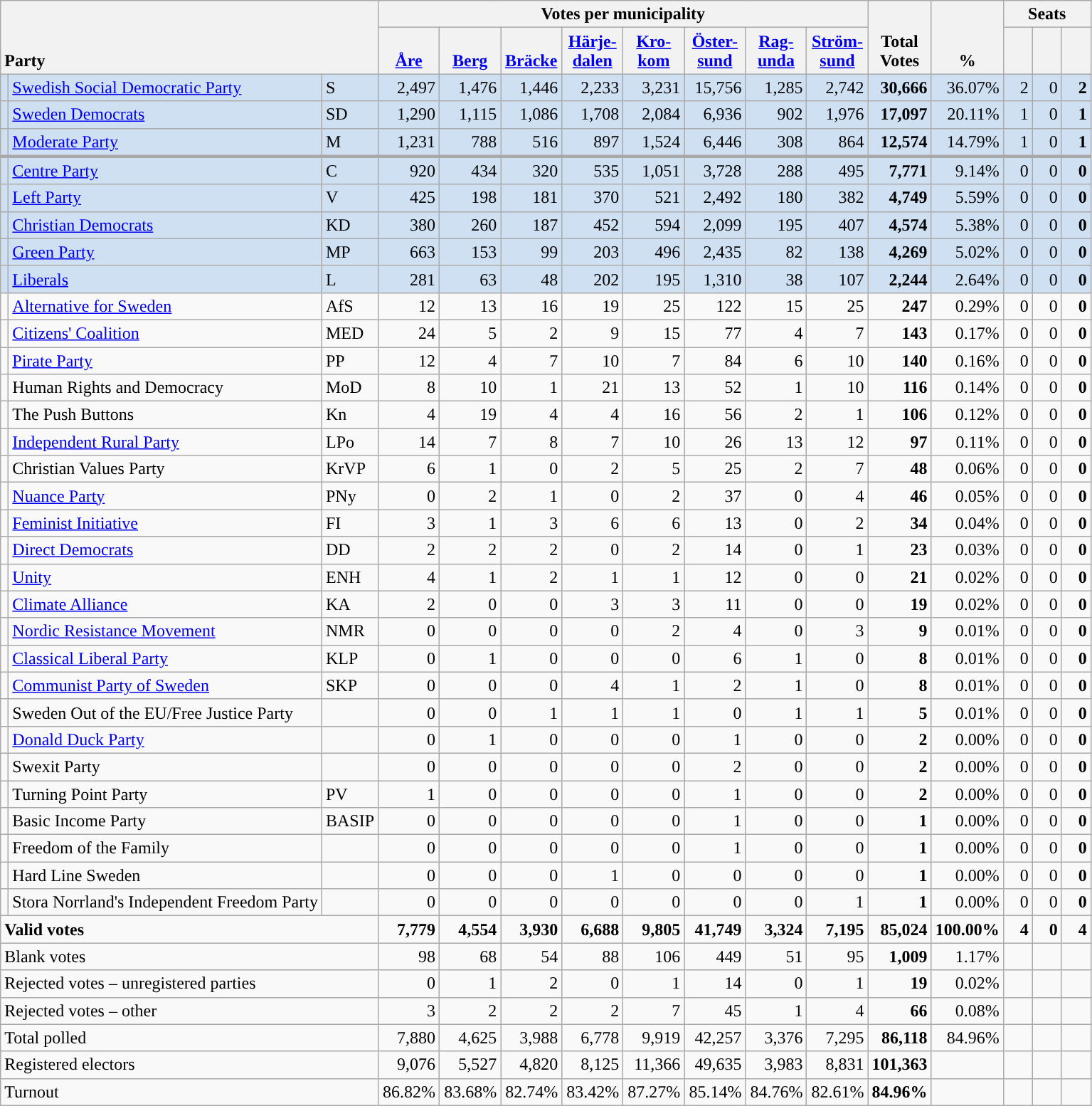<table class="wikitable" border="1" style="text-align:right;">
<tr>
<th style="text-align:left;" valign=bottom rowspan=2 colspan=3>Party</th>
<th colspan=8>Votes per municipality</th>
<th align=center valign=bottom rowspan=2 width="50">Total Votes</th>
<th align=center valign=bottom rowspan=2 width="50">%</th>
<th colspan=3>Seats</th>
</tr>
<tr>
<th align=center valign=bottom width="50"><a href='#'>Åre</a></th>
<th align=center valign=bottom width="50"><a href='#'>Berg</a></th>
<th align=center valign=bottom width="50"><a href='#'>Bräcke</a></th>
<th align=center valign=bottom width="50"><a href='#'>Härje- dalen</a></th>
<th align=center valign=bottom width="50"><a href='#'>Kro- kom</a></th>
<th align=center valign=bottom width="50"><a href='#'>Öster- sund</a></th>
<th align=center valign=bottom width="50"><a href='#'>Rag- unda</a></th>
<th align=center valign=bottom width="50"><a href='#'>Ström- sund</a></th>
<th align=center valign=bottom width="20"><small></small></th>
<th align=center valign=bottom width="20"><small><a href='#'></a></small></th>
<th align=center valign=bottom width="20"><small></small></th>
</tr>
<tr style="background:#CEE0F2;">
<td></td>
<td align=left style="white-space: nowrap;"><a href='#'>Swedish Social Democratic Party</a></td>
<td align=left>S</td>
<td>2,497</td>
<td>1,476</td>
<td>1,446</td>
<td>2,233</td>
<td>3,231</td>
<td>15,756</td>
<td>1,285</td>
<td>2,742</td>
<td><strong>30,666</strong></td>
<td>36.07%</td>
<td>2</td>
<td>0</td>
<td><strong>2</strong></td>
</tr>
<tr style="background:#CEE0F2;">
<td></td>
<td align=left><a href='#'>Sweden Democrats</a></td>
<td align=left>SD</td>
<td>1,290</td>
<td>1,115</td>
<td>1,086</td>
<td>1,708</td>
<td>2,084</td>
<td>6,936</td>
<td>902</td>
<td>1,976</td>
<td><strong>17,097</strong></td>
<td>20.11%</td>
<td>1</td>
<td>0</td>
<td><strong>1</strong></td>
</tr>
<tr style="background:#CEE0F2;">
<td></td>
<td align=left><a href='#'>Moderate Party</a></td>
<td align=left>M</td>
<td>1,231</td>
<td>788</td>
<td>516</td>
<td>897</td>
<td>1,524</td>
<td>6,446</td>
<td>308</td>
<td>864</td>
<td><strong>12,574</strong></td>
<td>14.79%</td>
<td>1</td>
<td>0</td>
<td><strong>1</strong></td>
</tr>
<tr style="background:#CEE0F2; border-top:3px solid darkgray;">
<td></td>
<td align=left><a href='#'>Centre Party</a></td>
<td align=left>C</td>
<td>920</td>
<td>434</td>
<td>320</td>
<td>535</td>
<td>1,051</td>
<td>3,728</td>
<td>288</td>
<td>495</td>
<td><strong>7,771</strong></td>
<td>9.14%</td>
<td>0</td>
<td>0</td>
<td><strong>0</strong></td>
</tr>
<tr style="background:#CEE0F2;">
<td></td>
<td align=left><a href='#'>Left Party</a></td>
<td align=left>V</td>
<td>425</td>
<td>198</td>
<td>181</td>
<td>370</td>
<td>521</td>
<td>2,492</td>
<td>180</td>
<td>382</td>
<td><strong>4,749</strong></td>
<td>5.59%</td>
<td>0</td>
<td>0</td>
<td><strong>0</strong></td>
</tr>
<tr style="background:#CEE0F2;">
<td></td>
<td align=left><a href='#'>Christian Democrats</a></td>
<td align=left>KD</td>
<td>380</td>
<td>260</td>
<td>187</td>
<td>452</td>
<td>594</td>
<td>2,099</td>
<td>195</td>
<td>407</td>
<td><strong>4,574</strong></td>
<td>5.38%</td>
<td>0</td>
<td>0</td>
<td><strong>0</strong></td>
</tr>
<tr style="background:#CEE0F2;">
<td></td>
<td align=left><a href='#'>Green Party</a></td>
<td align=left>MP</td>
<td>663</td>
<td>153</td>
<td>99</td>
<td>203</td>
<td>496</td>
<td>2,435</td>
<td>82</td>
<td>138</td>
<td><strong>4,269</strong></td>
<td>5.02%</td>
<td>0</td>
<td>0</td>
<td><strong>0</strong></td>
</tr>
<tr style="background:#CEE0F2;">
<td></td>
<td align=left><a href='#'>Liberals</a></td>
<td align=left>L</td>
<td>281</td>
<td>63</td>
<td>48</td>
<td>202</td>
<td>195</td>
<td>1,310</td>
<td>38</td>
<td>107</td>
<td><strong>2,244</strong></td>
<td>2.64%</td>
<td>0</td>
<td>0</td>
<td><strong>0</strong></td>
</tr>
<tr>
<td></td>
<td align=left><a href='#'>Alternative for Sweden</a></td>
<td align=left>AfS</td>
<td>12</td>
<td>13</td>
<td>16</td>
<td>19</td>
<td>25</td>
<td>122</td>
<td>15</td>
<td>25</td>
<td><strong>247</strong></td>
<td>0.29%</td>
<td>0</td>
<td>0</td>
<td><strong>0</strong></td>
</tr>
<tr>
<td></td>
<td align=left><a href='#'>Citizens' Coalition</a></td>
<td align=left>MED</td>
<td>24</td>
<td>5</td>
<td>2</td>
<td>9</td>
<td>15</td>
<td>77</td>
<td>4</td>
<td>7</td>
<td><strong>143</strong></td>
<td>0.17%</td>
<td>0</td>
<td>0</td>
<td><strong>0</strong></td>
</tr>
<tr>
<td></td>
<td align=left><a href='#'>Pirate Party</a></td>
<td align=left>PP</td>
<td>12</td>
<td>4</td>
<td>7</td>
<td>10</td>
<td>7</td>
<td>84</td>
<td>6</td>
<td>10</td>
<td><strong>140</strong></td>
<td>0.16%</td>
<td>0</td>
<td>0</td>
<td><strong>0</strong></td>
</tr>
<tr>
<td></td>
<td align=left>Human Rights and Democracy</td>
<td align=left>MoD</td>
<td>8</td>
<td>10</td>
<td>1</td>
<td>21</td>
<td>13</td>
<td>52</td>
<td>1</td>
<td>10</td>
<td><strong>116</strong></td>
<td>0.14%</td>
<td>0</td>
<td>0</td>
<td><strong>0</strong></td>
</tr>
<tr>
<td></td>
<td align=left>The Push Buttons</td>
<td align=left>Kn</td>
<td>4</td>
<td>19</td>
<td>4</td>
<td>4</td>
<td>16</td>
<td>56</td>
<td>2</td>
<td>1</td>
<td><strong>106</strong></td>
<td>0.12%</td>
<td>0</td>
<td>0</td>
<td><strong>0</strong></td>
</tr>
<tr>
<td></td>
<td align=left><a href='#'>Independent Rural Party</a></td>
<td align=left>LPo</td>
<td>14</td>
<td>7</td>
<td>8</td>
<td>7</td>
<td>10</td>
<td>26</td>
<td>13</td>
<td>12</td>
<td><strong>97</strong></td>
<td>0.11%</td>
<td>0</td>
<td>0</td>
<td><strong>0</strong></td>
</tr>
<tr>
<td></td>
<td align=left>Christian Values Party</td>
<td align=left>KrVP</td>
<td>6</td>
<td>1</td>
<td>0</td>
<td>2</td>
<td>5</td>
<td>25</td>
<td>2</td>
<td>7</td>
<td><strong>48</strong></td>
<td>0.06%</td>
<td>0</td>
<td>0</td>
<td><strong>0</strong></td>
</tr>
<tr>
<td></td>
<td align=left><a href='#'>Nuance Party</a></td>
<td align=left>PNy</td>
<td>0</td>
<td>2</td>
<td>1</td>
<td>0</td>
<td>2</td>
<td>37</td>
<td>0</td>
<td>4</td>
<td><strong>46</strong></td>
<td>0.05%</td>
<td>0</td>
<td>0</td>
<td><strong>0</strong></td>
</tr>
<tr>
<td></td>
<td align=left><a href='#'>Feminist Initiative</a></td>
<td align=left>FI</td>
<td>3</td>
<td>1</td>
<td>3</td>
<td>6</td>
<td>6</td>
<td>13</td>
<td>0</td>
<td>2</td>
<td><strong>34</strong></td>
<td>0.04%</td>
<td>0</td>
<td>0</td>
<td><strong>0</strong></td>
</tr>
<tr>
<td></td>
<td align=left><a href='#'>Direct Democrats</a></td>
<td align=left>DD</td>
<td>2</td>
<td>2</td>
<td>2</td>
<td>0</td>
<td>2</td>
<td>14</td>
<td>0</td>
<td>1</td>
<td><strong>23</strong></td>
<td>0.03%</td>
<td>0</td>
<td>0</td>
<td><strong>0</strong></td>
</tr>
<tr>
<td></td>
<td align=left><a href='#'>Unity</a></td>
<td align=left>ENH</td>
<td>4</td>
<td>1</td>
<td>2</td>
<td>1</td>
<td>1</td>
<td>12</td>
<td>0</td>
<td>0</td>
<td><strong>21</strong></td>
<td>0.02%</td>
<td>0</td>
<td>0</td>
<td><strong>0</strong></td>
</tr>
<tr>
<td></td>
<td align=left><a href='#'>Climate Alliance</a></td>
<td align=left>KA</td>
<td>2</td>
<td>0</td>
<td>0</td>
<td>3</td>
<td>3</td>
<td>11</td>
<td>0</td>
<td>0</td>
<td><strong>19</strong></td>
<td>0.02%</td>
<td>0</td>
<td>0</td>
<td><strong>0</strong></td>
</tr>
<tr>
<td></td>
<td align=left><a href='#'>Nordic Resistance Movement</a></td>
<td align=left>NMR</td>
<td>0</td>
<td>0</td>
<td>0</td>
<td>0</td>
<td>2</td>
<td>4</td>
<td>0</td>
<td>3</td>
<td><strong>9</strong></td>
<td>0.01%</td>
<td>0</td>
<td>0</td>
<td><strong>0</strong></td>
</tr>
<tr>
<td></td>
<td align=left><a href='#'>Classical Liberal Party</a></td>
<td align=left>KLP</td>
<td>0</td>
<td>1</td>
<td>0</td>
<td>0</td>
<td>0</td>
<td>6</td>
<td>1</td>
<td>0</td>
<td><strong>8</strong></td>
<td>0.01%</td>
<td>0</td>
<td>0</td>
<td><strong>0</strong></td>
</tr>
<tr>
<td></td>
<td align=left><a href='#'>Communist Party of Sweden</a></td>
<td align=left>SKP</td>
<td>0</td>
<td>0</td>
<td>0</td>
<td>4</td>
<td>1</td>
<td>2</td>
<td>1</td>
<td>0</td>
<td><strong>8</strong></td>
<td>0.01%</td>
<td>0</td>
<td>0</td>
<td><strong>0</strong></td>
</tr>
<tr>
<td></td>
<td align=left>Sweden Out of the EU/Free Justice Party</td>
<td align=left></td>
<td>0</td>
<td>0</td>
<td>1</td>
<td>1</td>
<td>1</td>
<td>0</td>
<td>1</td>
<td>1</td>
<td><strong>5</strong></td>
<td>0.01%</td>
<td>0</td>
<td>0</td>
<td><strong>0</strong></td>
</tr>
<tr>
<td></td>
<td align=left><a href='#'>Donald Duck Party</a></td>
<td align=left></td>
<td>0</td>
<td>1</td>
<td>0</td>
<td>0</td>
<td>0</td>
<td>1</td>
<td>0</td>
<td>0</td>
<td><strong>2</strong></td>
<td>0.00%</td>
<td>0</td>
<td>0</td>
<td><strong>0</strong></td>
</tr>
<tr>
<td></td>
<td align=left>Swexit Party</td>
<td align=left></td>
<td>0</td>
<td>0</td>
<td>0</td>
<td>0</td>
<td>0</td>
<td>2</td>
<td>0</td>
<td>0</td>
<td><strong>2</strong></td>
<td>0.00%</td>
<td>0</td>
<td>0</td>
<td><strong>0</strong></td>
</tr>
<tr>
<td></td>
<td align=left>Turning Point Party</td>
<td align=left>PV</td>
<td>1</td>
<td>0</td>
<td>0</td>
<td>0</td>
<td>0</td>
<td>1</td>
<td>0</td>
<td>0</td>
<td><strong>2</strong></td>
<td>0.00%</td>
<td>0</td>
<td>0</td>
<td><strong>0</strong></td>
</tr>
<tr>
<td></td>
<td align=left>Basic Income Party</td>
<td align=left>BASIP</td>
<td>0</td>
<td>0</td>
<td>0</td>
<td>0</td>
<td>0</td>
<td>1</td>
<td>0</td>
<td>0</td>
<td><strong>1</strong></td>
<td>0.00%</td>
<td>0</td>
<td>0</td>
<td><strong>0</strong></td>
</tr>
<tr>
<td></td>
<td align=left>Freedom of the Family</td>
<td align=left></td>
<td>0</td>
<td>0</td>
<td>0</td>
<td>0</td>
<td>0</td>
<td>1</td>
<td>0</td>
<td>0</td>
<td><strong>1</strong></td>
<td>0.00%</td>
<td>0</td>
<td>0</td>
<td><strong>0</strong></td>
</tr>
<tr>
<td></td>
<td align=left>Hard Line Sweden</td>
<td align=left></td>
<td>0</td>
<td>0</td>
<td>0</td>
<td>1</td>
<td>0</td>
<td>0</td>
<td>0</td>
<td>0</td>
<td><strong>1</strong></td>
<td>0.00%</td>
<td>0</td>
<td>0</td>
<td><strong>0</strong></td>
</tr>
<tr>
<td></td>
<td align=left>Stora Norrland's Independent Freedom Party</td>
<td align=left></td>
<td>0</td>
<td>0</td>
<td>0</td>
<td>0</td>
<td>0</td>
<td>0</td>
<td>0</td>
<td>1</td>
<td><strong>1</strong></td>
<td>0.00%</td>
<td>0</td>
<td>0</td>
<td><strong>0</strong></td>
</tr>
<tr style="font-weight:bold">
<td align=left colspan=3>Valid votes</td>
<td>7,779</td>
<td>4,554</td>
<td>3,930</td>
<td>6,688</td>
<td>9,805</td>
<td>41,749</td>
<td>3,324</td>
<td>7,195</td>
<td>85,024</td>
<td>100.00%</td>
<td>4</td>
<td>0</td>
<td>4</td>
</tr>
<tr>
<td align=left colspan=3>Blank votes</td>
<td>98</td>
<td>68</td>
<td>54</td>
<td>88</td>
<td>106</td>
<td>449</td>
<td>51</td>
<td>95</td>
<td><strong>1,009</strong></td>
<td>1.17%</td>
<td></td>
<td></td>
<td></td>
</tr>
<tr>
<td align=left colspan=3>Rejected votes – unregistered parties</td>
<td>0</td>
<td>1</td>
<td>2</td>
<td>0</td>
<td>1</td>
<td>14</td>
<td>0</td>
<td>1</td>
<td><strong>19</strong></td>
<td>0.02%</td>
<td></td>
<td></td>
<td></td>
</tr>
<tr>
<td align=left colspan=3>Rejected votes – other</td>
<td>3</td>
<td>2</td>
<td>2</td>
<td>2</td>
<td>7</td>
<td>45</td>
<td>1</td>
<td>4</td>
<td><strong>66</strong></td>
<td>0.08%</td>
<td></td>
<td></td>
<td></td>
</tr>
<tr>
<td align=left colspan=3>Total polled</td>
<td>7,880</td>
<td>4,625</td>
<td>3,988</td>
<td>6,778</td>
<td>9,919</td>
<td>42,257</td>
<td>3,376</td>
<td>7,295</td>
<td><strong>86,118</strong></td>
<td>84.96%</td>
<td></td>
<td></td>
<td></td>
</tr>
<tr>
<td align=left colspan=3>Registered electors</td>
<td>9,076</td>
<td>5,527</td>
<td>4,820</td>
<td>8,125</td>
<td>11,366</td>
<td>49,635</td>
<td>3,983</td>
<td>8,831</td>
<td><strong>101,363</strong></td>
<td></td>
<td></td>
<td></td>
<td></td>
</tr>
<tr>
<td align=left colspan=3>Turnout</td>
<td>86.82%</td>
<td>83.68%</td>
<td>82.74%</td>
<td>83.42%</td>
<td>87.27%</td>
<td>85.14%</td>
<td>84.76%</td>
<td>82.61%</td>
<td><strong>84.96%</strong></td>
<td></td>
<td></td>
<td></td>
<td></td>
</tr>
</table>
